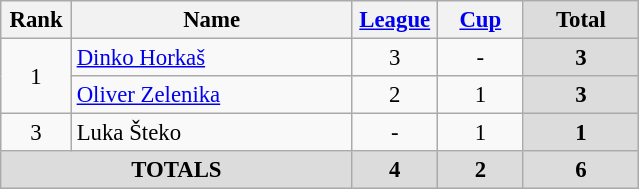<table class="wikitable" style="font-size: 95%; text-align: center;">
<tr>
<th width=40>Rank</th>
<th width=180>Name</th>
<th width=50><a href='#'>League</a></th>
<th width=50><a href='#'>Cup</a></th>
<th width=70 style="background: #DCDCDC">Total</th>
</tr>
<tr>
<td rowspan=2>1</td>
<td style="text-align:left;"> <a href='#'>Dinko Horkaš</a></td>
<td>3</td>
<td>-</td>
<th style="background: #DCDCDC">3</th>
</tr>
<tr>
<td style="text-align:left;"> <a href='#'>Oliver Zelenika</a></td>
<td>2</td>
<td>1</td>
<th style="background: #DCDCDC">3</th>
</tr>
<tr>
<td rowspan=1>3</td>
<td style="text-align:left;"> Luka Šteko</td>
<td>-</td>
<td>1</td>
<th style="background: #DCDCDC">1</th>
</tr>
<tr>
<th colspan="2" align="center" style="background: #DCDCDC">TOTALS</th>
<th style="background: #DCDCDC">4</th>
<th style="background: #DCDCDC">2</th>
<th style="background: #DCDCDC">6</th>
</tr>
</table>
